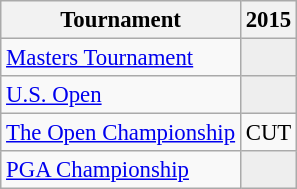<table class="wikitable" style="font-size:95%;text-align:center;">
<tr>
<th>Tournament</th>
<th>2015</th>
</tr>
<tr>
<td align=left><a href='#'>Masters Tournament</a></td>
<td style="background:#eeeeee;"></td>
</tr>
<tr>
<td align=left><a href='#'>U.S. Open</a></td>
<td style="background:#eeeeee;"></td>
</tr>
<tr>
<td align=left><a href='#'>The Open Championship</a></td>
<td>CUT</td>
</tr>
<tr>
<td align=left><a href='#'>PGA Championship</a></td>
<td style="background:#eeeeee;"></td>
</tr>
</table>
